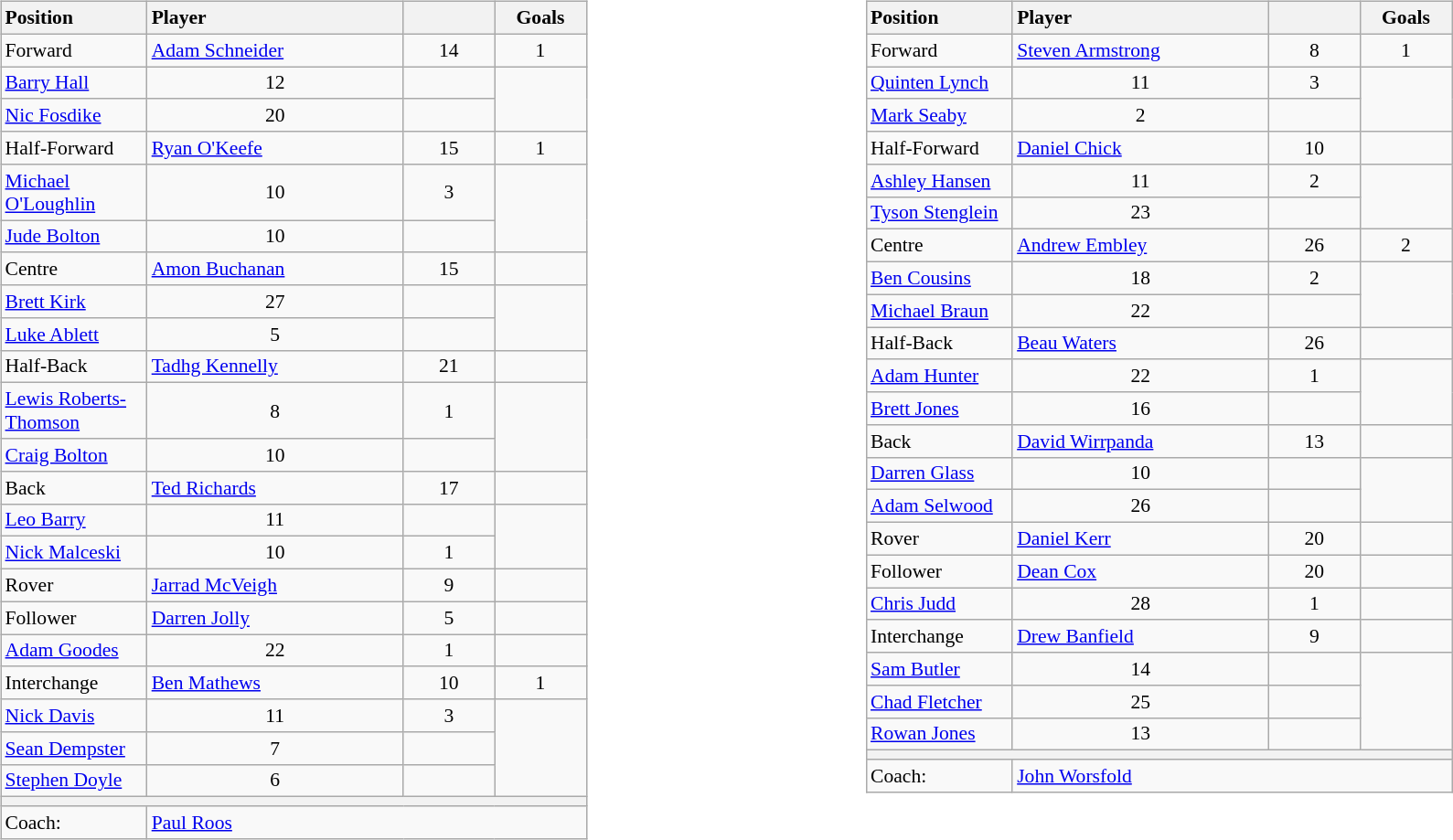<table style="width:100%;">
<tr>
<td style="vertical-align:top; width:50%;"><br><table class="wikitable" style="font-size:90%; margin:auto;">
<tr>
<th text style="width:100px; text-align:left;">Position</th>
<th text style="width:180px; text-align:left;">Player</th>
<th text style="width:60px; text-align:center;"></th>
<th text style="width:60px; text-align:center;">Goals</th>
</tr>
<tr>
<td>Forward</td>
<td><a href='#'>Adam Schneider</a></td>
<td text style="text-align:center;">14</td>
<td text style="text-align:center;">1</td>
</tr>
<tr>
<td><a href='#'>Barry Hall</a></td>
<td text style="text-align:center;">12</td>
<td></td>
</tr>
<tr>
<td><a href='#'>Nic Fosdike</a></td>
<td text style="text-align:center;">20</td>
<td></td>
</tr>
<tr>
<td>Half-Forward</td>
<td><a href='#'>Ryan O'Keefe</a></td>
<td text style="text-align:center;">15</td>
<td text style="text-align:center;">1</td>
</tr>
<tr>
<td><a href='#'>Michael O'Loughlin</a></td>
<td text style="text-align:center;">10</td>
<td text style="text-align:center;">3</td>
</tr>
<tr>
<td><a href='#'>Jude Bolton</a></td>
<td text style="text-align:center;">10</td>
<td></td>
</tr>
<tr>
<td>Centre</td>
<td><a href='#'>Amon Buchanan</a></td>
<td text style="text-align:center;">15</td>
<td></td>
</tr>
<tr>
<td><a href='#'>Brett Kirk</a></td>
<td text style="text-align:center;">27</td>
<td></td>
</tr>
<tr>
<td><a href='#'>Luke Ablett</a></td>
<td text style="text-align:center;">5</td>
<td></td>
</tr>
<tr>
<td>Half-Back</td>
<td><a href='#'>Tadhg Kennelly</a></td>
<td text style="text-align:center;">21</td>
<td></td>
</tr>
<tr>
<td><a href='#'>Lewis Roberts-Thomson</a></td>
<td text style="text-align:center;">8</td>
<td text style="text-align:center;">1</td>
</tr>
<tr>
<td><a href='#'>Craig Bolton</a></td>
<td text style="text-align:center;">10</td>
<td></td>
</tr>
<tr>
<td>Back</td>
<td><a href='#'>Ted Richards</a></td>
<td text style="text-align:center;">17</td>
<td></td>
</tr>
<tr>
<td><a href='#'>Leo Barry</a></td>
<td text style="text-align:center;">11</td>
<td></td>
</tr>
<tr>
<td><a href='#'>Nick Malceski</a></td>
<td text style="text-align:center;">10</td>
<td text style="text-align:center;">1</td>
</tr>
<tr>
<td>Rover</td>
<td><a href='#'>Jarrad McVeigh</a></td>
<td text style="text-align:center;">9</td>
<td></td>
</tr>
<tr>
<td>Follower</td>
<td><a href='#'>Darren Jolly</a></td>
<td text style="text-align:center;">5</td>
<td></td>
</tr>
<tr>
<td><a href='#'>Adam Goodes</a></td>
<td text style="text-align:center;">22</td>
<td text style="text-align:center;">1</td>
</tr>
<tr>
<td>Interchange</td>
<td><a href='#'>Ben Mathews</a></td>
<td text style="text-align:center;">10</td>
<td text style="text-align:center;">1</td>
</tr>
<tr>
<td><a href='#'>Nick Davis</a></td>
<td text style="text-align:center;">11</td>
<td text style="text-align:center;">3</td>
</tr>
<tr>
<td><a href='#'>Sean Dempster</a></td>
<td text style="text-align:center;">7</td>
<td></td>
</tr>
<tr>
<td><a href='#'>Stephen Doyle</a></td>
<td text style="text-align:center;">6</td>
<td></td>
</tr>
<tr>
<th colspan="4"></th>
</tr>
<tr>
<td>Coach:</td>
<td colspan="3"><a href='#'>Paul Roos</a></td>
</tr>
</table>
</td>
<td style="vertical-align:top; width:50%;"><br><table class="wikitable" style="font-size:90%; margin:auto;">
<tr>
<th text style="width:100px; text-align:left;">Position</th>
<th text style="width:180px; text-align:left;">Player</th>
<th text style="width:60px; text-align:center;"></th>
<th text style="width:60px; text-align:center;">Goals</th>
</tr>
<tr>
<td>Forward</td>
<td><a href='#'>Steven Armstrong</a></td>
<td text style="text-align:center;">8</td>
<td text style="text-align:center;">1</td>
</tr>
<tr>
<td><a href='#'>Quinten Lynch</a></td>
<td text style="text-align:center;">11</td>
<td text style="text-align:center;">3</td>
</tr>
<tr>
<td><a href='#'>Mark Seaby</a></td>
<td text style="text-align:center;">2</td>
<td></td>
</tr>
<tr>
<td>Half-Forward</td>
<td><a href='#'>Daniel Chick</a></td>
<td text style="text-align:center;">10</td>
<td></td>
</tr>
<tr>
<td><a href='#'>Ashley Hansen</a></td>
<td text style="text-align:center;">11</td>
<td text style="text-align:center;">2</td>
</tr>
<tr>
<td><a href='#'>Tyson Stenglein</a></td>
<td text style="text-align:center;">23</td>
<td></td>
</tr>
<tr>
<td>Centre</td>
<td><a href='#'>Andrew Embley</a></td>
<td text style="text-align:center;">26</td>
<td text style="text-align:center;">2</td>
</tr>
<tr>
<td><a href='#'>Ben Cousins</a></td>
<td text style="text-align:center;">18</td>
<td text style="text-align:center;">2</td>
</tr>
<tr>
<td><a href='#'>Michael Braun</a></td>
<td text style="text-align:center;">22</td>
<td></td>
</tr>
<tr>
<td>Half-Back</td>
<td><a href='#'>Beau Waters</a></td>
<td text style="text-align:center;">26</td>
<td></td>
</tr>
<tr>
<td><a href='#'>Adam Hunter</a></td>
<td text style="text-align:center;">22</td>
<td text style="text-align:center;">1</td>
</tr>
<tr>
<td><a href='#'>Brett Jones</a></td>
<td text style="text-align:center;">16</td>
<td></td>
</tr>
<tr>
<td>Back</td>
<td><a href='#'>David Wirrpanda</a></td>
<td text style="text-align:center;">13</td>
<td></td>
</tr>
<tr>
<td><a href='#'>Darren Glass</a></td>
<td text style="text-align:center;">10</td>
<td></td>
</tr>
<tr>
<td><a href='#'>Adam Selwood</a></td>
<td text style="text-align:center;">26</td>
<td></td>
</tr>
<tr>
<td>Rover</td>
<td><a href='#'>Daniel Kerr</a></td>
<td text style="text-align:center;">20</td>
<td></td>
</tr>
<tr>
<td>Follower</td>
<td><a href='#'>Dean Cox</a></td>
<td text style="text-align:center;">20</td>
<td></td>
</tr>
<tr>
<td><a href='#'>Chris Judd</a></td>
<td text style="text-align:center;">28</td>
<td text style="text-align:center;">1</td>
</tr>
<tr>
<td>Interchange</td>
<td><a href='#'>Drew Banfield</a></td>
<td text style="text-align:center;">9</td>
<td></td>
</tr>
<tr>
<td><a href='#'>Sam Butler</a></td>
<td text style="text-align:center;">14</td>
<td></td>
</tr>
<tr>
<td><a href='#'>Chad Fletcher</a></td>
<td text style="text-align:center;">25</td>
<td></td>
</tr>
<tr>
<td><a href='#'>Rowan Jones</a></td>
<td text style="text-align:center;">13</td>
<td></td>
</tr>
<tr>
<th colspan="4"></th>
</tr>
<tr>
<td>Coach:</td>
<td colspan="3"><a href='#'>John Worsfold</a></td>
</tr>
</table>
</td>
</tr>
</table>
